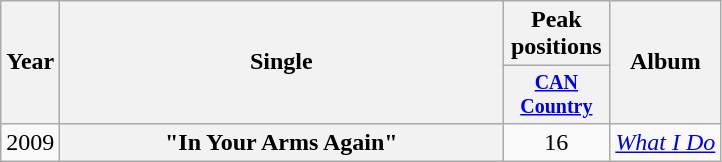<table class="wikitable plainrowheaders" style="text-align:center;">
<tr>
<th rowspan="2">Year</th>
<th rowspan="2" style="width:18em;">Single</th>
<th>Peak positions</th>
<th rowspan="2">Album</th>
</tr>
<tr style="font-size:smaller;">
<th width="65"><a href='#'>CAN Country</a><br></th>
</tr>
<tr>
<td>2009</td>
<th scope="row">"In Your Arms Again"<br></th>
<td>16</td>
<td><em><a href='#'>What I Do</a></em></td>
</tr>
</table>
